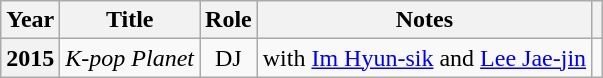<table class="wikitable plainrowheaders" style="text-align:center">
<tr>
<th scope="col">Year</th>
<th scope="col">Title</th>
<th scope="col">Role</th>
<th scope="col" class="unsortable">Notes</th>
<th scope="col" class="unsortable"></th>
</tr>
<tr>
<th scope="row">2015</th>
<td><em>K-pop Planet</em></td>
<td>DJ</td>
<td>with <a href='#'>Im Hyun-sik</a> and <a href='#'>Lee Jae-jin</a></td>
<td></td>
</tr>
</table>
